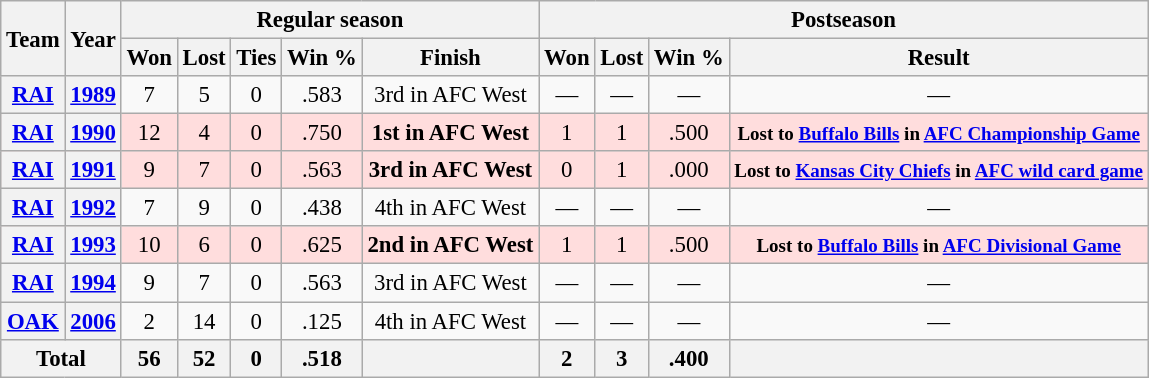<table class="wikitable" style="font-size: 95%; text-align:center;">
<tr>
<th rowspan="2">Team</th>
<th rowspan="2">Year</th>
<th colspan="5">Regular season</th>
<th colspan="4">Postseason</th>
</tr>
<tr>
<th>Won</th>
<th>Lost</th>
<th>Ties</th>
<th>Win %</th>
<th>Finish</th>
<th>Won</th>
<th>Lost</th>
<th>Win %</th>
<th>Result</th>
</tr>
<tr>
<th><a href='#'>RAI</a></th>
<th><a href='#'>1989</a></th>
<td>7</td>
<td>5</td>
<td>0</td>
<td>.583</td>
<td>3rd in AFC West</td>
<td>—</td>
<td>—</td>
<td>—</td>
<td>—</td>
</tr>
<tr style="background:#fdd;">
<th><a href='#'>RAI</a></th>
<th><a href='#'>1990</a></th>
<td>12</td>
<td>4</td>
<td>0</td>
<td>.750</td>
<td><strong>1st in AFC West</strong></td>
<td>1</td>
<td>1</td>
<td>.500</td>
<td><small><strong>Lost to <a href='#'>Buffalo Bills</a> in <a href='#'>AFC Championship Game</a></strong></small></td>
</tr>
<tr style="background:#fdd;">
<th><a href='#'>RAI</a></th>
<th><a href='#'>1991</a></th>
<td>9</td>
<td>7</td>
<td>0</td>
<td>.563</td>
<td><strong>3rd in AFC West</strong></td>
<td>0</td>
<td>1</td>
<td>.000</td>
<td><small><strong>Lost to <a href='#'>Kansas City Chiefs</a> in <a href='#'>AFC wild card game</a></strong></small></td>
</tr>
<tr>
<th><a href='#'>RAI</a></th>
<th><a href='#'>1992</a></th>
<td>7</td>
<td>9</td>
<td>0</td>
<td>.438</td>
<td>4th in AFC West</td>
<td>—</td>
<td>—</td>
<td>—</td>
<td>—</td>
</tr>
<tr style="background:#fdd;">
<th><a href='#'>RAI</a></th>
<th><a href='#'>1993</a></th>
<td>10</td>
<td>6</td>
<td>0</td>
<td>.625</td>
<td><strong>2nd in AFC West</strong></td>
<td>1</td>
<td>1</td>
<td>.500</td>
<td><small><strong>Lost to <a href='#'>Buffalo Bills</a> in <a href='#'>AFC Divisional Game</a></strong></small></td>
</tr>
<tr>
<th><a href='#'>RAI</a></th>
<th><a href='#'>1994</a></th>
<td>9</td>
<td>7</td>
<td>0</td>
<td>.563</td>
<td>3rd in AFC West</td>
<td>—</td>
<td>—</td>
<td>—</td>
<td>—</td>
</tr>
<tr>
<th><a href='#'>OAK</a></th>
<th><a href='#'>2006</a></th>
<td>2</td>
<td>14</td>
<td>0</td>
<td>.125</td>
<td>4th in AFC West</td>
<td>—</td>
<td>—</td>
<td>—</td>
<td>—</td>
</tr>
<tr>
<th colspan="2">Total</th>
<th>56</th>
<th>52</th>
<th>0</th>
<th>.518</th>
<th></th>
<th>2</th>
<th>3</th>
<th>.400</th>
<th></th>
</tr>
</table>
